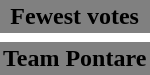<table cellpadding=2 cellspacing=6>
<tr bgcolor=#808080>
<td colspan="3" align="center"><strong>Fewest votes</strong></td>
</tr>
<tr>
<td bgcolor="#808080"><strong>Team Pontare</strong></td>
</tr>
</table>
